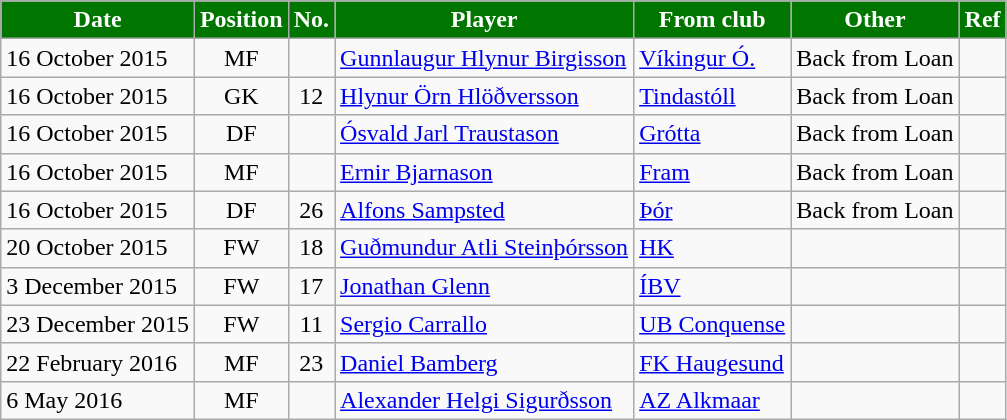<table class="wikitable sortable">
<tr>
<th style="background:#007500; color:white;">Date</th>
<th style="background:#007500; color:white;">Position</th>
<th style="background:#007500; color:white;">No.</th>
<th style="background:#007500; color:white;">Player</th>
<th style="background:#007500; color:white;">From club</th>
<th style="background:#007500; color:white;">Other</th>
<th style="background:#007500; color:white;">Ref</th>
</tr>
<tr>
<td>16 October 2015</td>
<td style="text-align:center;">MF</td>
<td style="text-align:center;"></td>
<td style="text-align:left;"> <a href='#'>Gunnlaugur Hlynur Birgisson</a></td>
<td style="text-align:left;"> <a href='#'>Víkingur Ó.</a></td>
<td style="text-align:center;">Back from Loan</td>
<td></td>
</tr>
<tr>
<td>16 October 2015</td>
<td style="text-align:center;">GK</td>
<td style="text-align:center;">12</td>
<td style="text-align:left;"> <a href='#'>Hlynur Örn Hlöðversson</a></td>
<td style="text-align:left;"> <a href='#'>Tindastóll</a></td>
<td style="text-align:center;">Back from Loan</td>
<td></td>
</tr>
<tr>
<td>16 October 2015</td>
<td style="text-align:center;">DF</td>
<td style="text-align:center;"></td>
<td style="text-align:left;"> <a href='#'>Ósvald Jarl Traustason</a></td>
<td style="text-align:left;"> <a href='#'>Grótta</a></td>
<td style="text-align:center;">Back from Loan</td>
<td></td>
</tr>
<tr>
<td>16 October 2015</td>
<td style="text-align:center;">MF</td>
<td style="text-align:center;"></td>
<td style="text-align:left;"> <a href='#'>Ernir Bjarnason</a></td>
<td style="text-align:left;"> <a href='#'>Fram</a></td>
<td style="text-align:center;">Back from Loan</td>
<td></td>
</tr>
<tr>
<td>16 October 2015</td>
<td style="text-align:center;">DF</td>
<td style="text-align:center;">26</td>
<td style="text-align:left;"> <a href='#'>Alfons Sampsted</a></td>
<td style="text-align:left;"> <a href='#'>Þór</a></td>
<td style="text-align:center;">Back from Loan</td>
<td></td>
</tr>
<tr>
<td>20 October 2015</td>
<td style="text-align:center;">FW</td>
<td style="text-align:center;">18</td>
<td style="text-align:left;"> <a href='#'>Guðmundur Atli Steinþórsson</a></td>
<td style="text-align:left;"> <a href='#'>HK</a></td>
<td style="text-align:center;"></td>
<td></td>
</tr>
<tr>
<td>3 December 2015</td>
<td style="text-align:center;">FW</td>
<td style="text-align:center;">17</td>
<td style="text-align:left;"> <a href='#'>Jonathan Glenn</a></td>
<td style="text-align:left;"> <a href='#'>ÍBV</a></td>
<td style="text-align:center;"></td>
<td></td>
</tr>
<tr>
<td>23 December 2015</td>
<td style="text-align:center;">FW</td>
<td style="text-align:center;">11</td>
<td style="text-align:left;"> <a href='#'>Sergio Carrallo</a></td>
<td style="text-align:left;"> <a href='#'>UB Conquense</a></td>
<td style="text-align:center;"></td>
<td></td>
</tr>
<tr>
<td>22 February 2016</td>
<td style="text-align:center;">MF</td>
<td style="text-align:center;">23</td>
<td style="text-align:left;"> <a href='#'>Daniel Bamberg</a></td>
<td style="text-align:left;"> <a href='#'>FK Haugesund</a></td>
<td style="text-align:center;"></td>
<td></td>
</tr>
<tr>
<td>6 May 2016</td>
<td style="text-align:center;">MF</td>
<td style="text-align:center;"></td>
<td style="text-align:left;"> <a href='#'>Alexander Helgi Sigurðsson</a></td>
<td style="text-align:left;"> <a href='#'>AZ Alkmaar</a></td>
<td style="text-align:center;"></td>
<td></td>
</tr>
</table>
